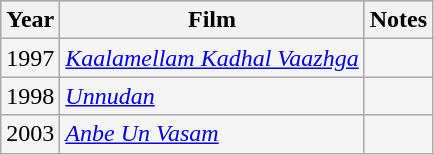<table class="wikitable sortable" style="background:#f5f5f5;">
<tr style="background:#B0C4DE;">
<th>Year</th>
<th>Film</th>
<th class=unsortable>Notes</th>
</tr>
<tr>
<td>1997</td>
<td><em><a href='#'>Kaalamellam Kadhal Vaazhga</a></em></td>
<td></td>
</tr>
<tr>
<td>1998</td>
<td><em><a href='#'>Unnudan</a></em></td>
<td></td>
</tr>
<tr>
<td>2003</td>
<td><em><a href='#'>Anbe Un Vasam</a></em></td>
<td></td>
</tr>
</table>
